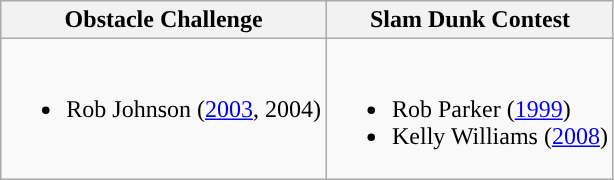<table class=wikitable>
<tr>
<th>Obstacle Challenge</th>
<th>Slam Dunk Contest</th>
</tr>
<tr>
<td valign="top"><br><ul><li>Rob Johnson (<a href='#'>2003</a>, 2004)</li></ul></td>
<td valign="top"><br><ul><li>Rob Parker (<a href='#'>1999</a>)</li><li>Kelly Williams (<a href='#'>2008</a>)</li></ul></td>
</tr>
</table>
